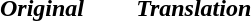<table cellpadding=6>
<tr>
<td style="width:50%;"><strong><em>Original</em></strong></td>
<td style="width:50%;"><strong><em>Translation</em></strong></td>
</tr>
<tr style="vertical-align:top; white-space:nowrap;">
<td style="width:50%;"><br></td>
<td style="width:50%;"><br></td>
</tr>
</table>
